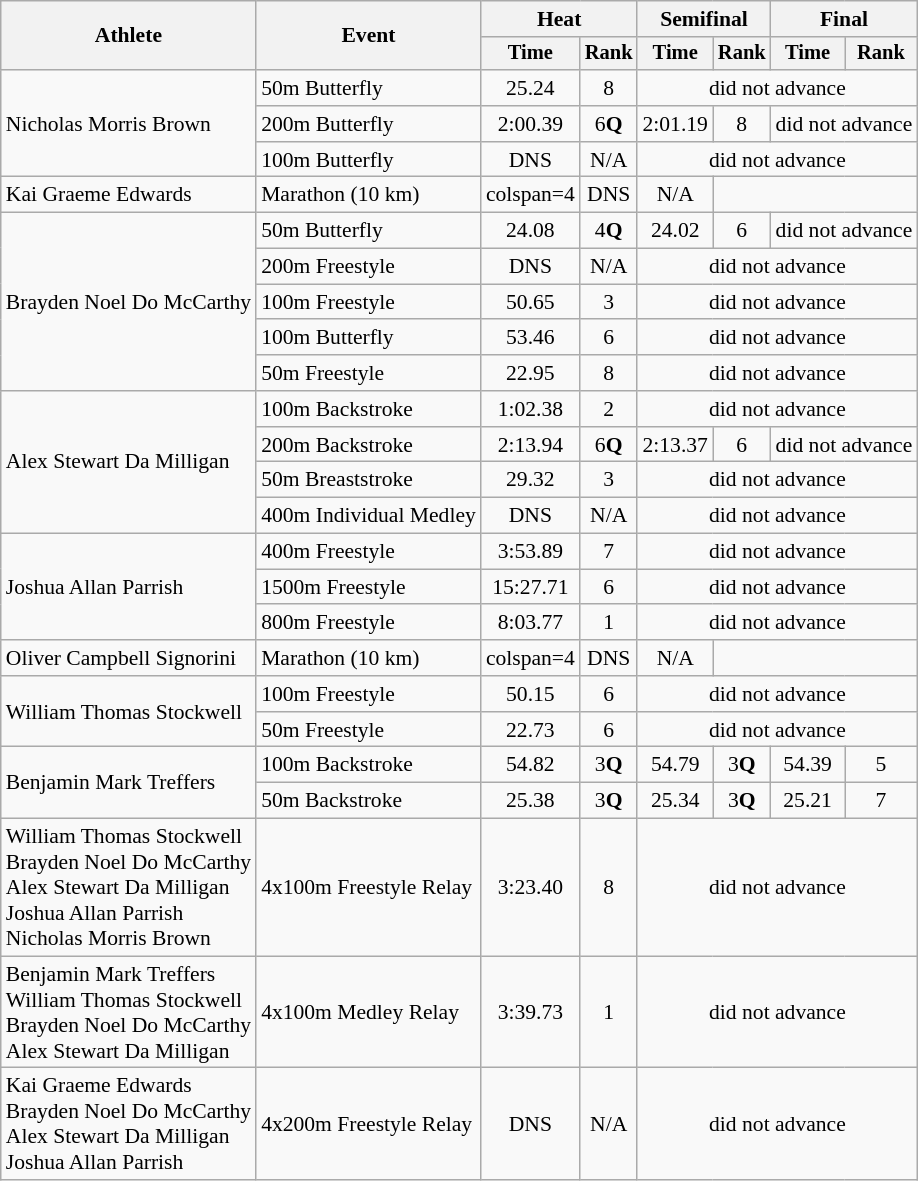<table class=wikitable style="font-size:90%">
<tr>
<th rowspan="2">Athlete</th>
<th rowspan="2">Event</th>
<th colspan="2">Heat</th>
<th colspan="2">Semifinal</th>
<th colspan="2">Final</th>
</tr>
<tr style="font-size:95%">
<th>Time</th>
<th>Rank</th>
<th>Time</th>
<th>Rank</th>
<th>Time</th>
<th>Rank</th>
</tr>
<tr align=center>
<td align=left rowspan=3>Nicholas Morris Brown</td>
<td align=left>50m Butterfly</td>
<td>25.24</td>
<td>8</td>
<td colspan=4>did not advance</td>
</tr>
<tr align=center>
<td align=left>200m Butterfly</td>
<td>2:00.39</td>
<td>6<strong>Q</strong></td>
<td>2:01.19</td>
<td>8</td>
<td colspan=2>did not advance</td>
</tr>
<tr align=center>
<td align=left>100m Butterfly</td>
<td>DNS</td>
<td>N/A</td>
<td colspan=4>did not advance</td>
</tr>
<tr align=center>
<td align=left>Kai Graeme Edwards</td>
<td align=left>Marathon (10 km)</td>
<td>colspan=4 </td>
<td>DNS</td>
<td>N/A</td>
</tr>
<tr align=center>
<td align=left rowspan=5>Brayden Noel Do McCarthy</td>
<td align=left>50m Butterfly</td>
<td>24.08</td>
<td>4<strong>Q</strong></td>
<td>24.02</td>
<td>6</td>
<td colspan=2>did not advance</td>
</tr>
<tr align=center>
<td align=left>200m Freestyle</td>
<td>DNS</td>
<td>N/A</td>
<td colspan=4>did not advance</td>
</tr>
<tr align=center>
<td align=left>100m Freestyle</td>
<td>50.65</td>
<td>3</td>
<td colspan=4>did not advance</td>
</tr>
<tr align=center>
<td align=left>100m Butterfly</td>
<td>53.46</td>
<td>6</td>
<td colspan=4>did not advance</td>
</tr>
<tr align=center>
<td align=left>50m Freestyle</td>
<td>22.95</td>
<td>8</td>
<td colspan=4>did not advance</td>
</tr>
<tr align=center>
<td align=left rowspan=4>Alex Stewart Da Milligan</td>
<td align=left>100m Backstroke</td>
<td>1:02.38</td>
<td>2</td>
<td colspan=4>did not advance</td>
</tr>
<tr align=center>
<td align=left>200m Backstroke</td>
<td>2:13.94</td>
<td>6<strong>Q</strong></td>
<td>2:13.37</td>
<td>6</td>
<td colspan=2>did not advance</td>
</tr>
<tr align=center>
<td align=left>50m Breaststroke</td>
<td>29.32</td>
<td>3</td>
<td colspan=4>did not advance</td>
</tr>
<tr align=center>
<td align=left>400m Individual Medley</td>
<td>DNS</td>
<td>N/A</td>
<td colspan=4>did not advance</td>
</tr>
<tr align=center>
<td align=left rowspan=3>Joshua Allan Parrish</td>
<td align=left>400m Freestyle</td>
<td>3:53.89</td>
<td>7</td>
<td colspan=4>did not advance</td>
</tr>
<tr align=center>
<td align=left>1500m Freestyle</td>
<td>15:27.71</td>
<td>6</td>
<td colspan=4>did not advance</td>
</tr>
<tr align=center>
<td align=left>800m Freestyle</td>
<td>8:03.77</td>
<td>1</td>
<td colspan=4>did not advance</td>
</tr>
<tr align=center>
<td align=left>Oliver Campbell Signorini</td>
<td align=left>Marathon (10 km)</td>
<td>colspan=4 </td>
<td>DNS</td>
<td>N/A</td>
</tr>
<tr align=center>
<td align=left rowspan=2>William Thomas Stockwell</td>
<td align=left>100m Freestyle</td>
<td>50.15</td>
<td>6</td>
<td colspan=4>did not advance</td>
</tr>
<tr align=center>
<td align=left>50m Freestyle</td>
<td>22.73</td>
<td>6</td>
<td colspan=4>did not advance</td>
</tr>
<tr align=center>
<td align=left rowspan=2>Benjamin Mark Treffers</td>
<td align=left>100m Backstroke</td>
<td>54.82</td>
<td>3<strong>Q</strong></td>
<td>54.79</td>
<td>3<strong>Q</strong></td>
<td>54.39</td>
<td>5</td>
</tr>
<tr align=center>
<td align=left>50m Backstroke</td>
<td>25.38</td>
<td>3<strong>Q</strong></td>
<td>25.34</td>
<td>3<strong>Q</strong></td>
<td>25.21</td>
<td>7</td>
</tr>
<tr align=center>
<td align=left>William Thomas Stockwell<br>Brayden Noel Do McCarthy<br>Alex Stewart Da Milligan<br>Joshua Allan Parrish<br>Nicholas Morris Brown</td>
<td align=left>4x100m Freestyle Relay</td>
<td>3:23.40</td>
<td>8</td>
<td colspan=4>did not advance</td>
</tr>
<tr align=center>
<td align=left>Benjamin Mark Treffers<br>William Thomas Stockwell<br>Brayden Noel Do McCarthy<br>Alex Stewart Da Milligan</td>
<td align=left>4x100m Medley Relay</td>
<td>3:39.73</td>
<td>1</td>
<td colspan=4>did not advance</td>
</tr>
<tr align=center>
<td align=left>Kai Graeme Edwards<br>Brayden Noel Do McCarthy<br>Alex Stewart Da Milligan<br>Joshua Allan Parrish</td>
<td align=left>4x200m Freestyle Relay</td>
<td>DNS</td>
<td>N/A</td>
<td colspan=4>did not advance</td>
</tr>
</table>
